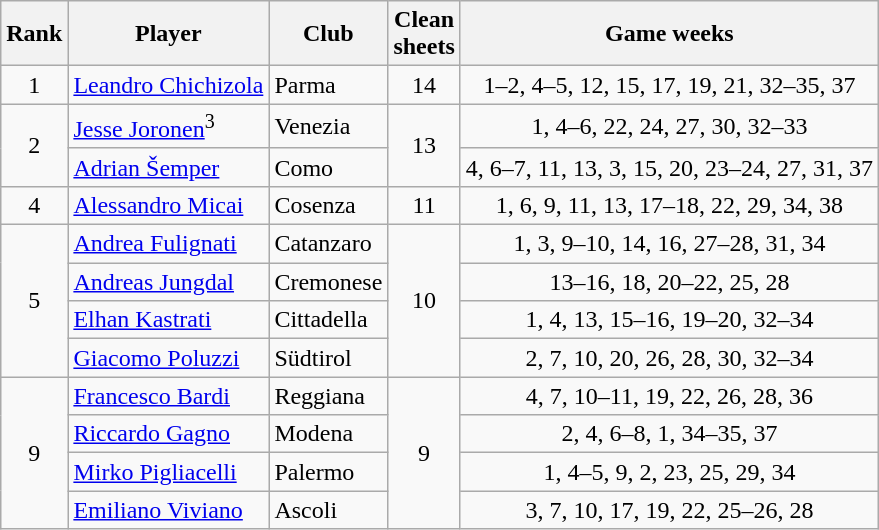<table class="wikitable" style="text-align:center">
<tr>
<th>Rank</th>
<th>Player</th>
<th>Club</th>
<th>Clean<br>sheets</th>
<th>Game weeks</th>
</tr>
<tr>
<td>1</td>
<td align="left"> <a href='#'>Leandro Chichizola</a></td>
<td align="left">Parma</td>
<td>14</td>
<td>1–2, 4–5, 12, 15, 17, 19, 21, 32–35, 37</td>
</tr>
<tr>
<td rowspan="2">2</td>
<td align="left"> <a href='#'>Jesse Joronen</a><sup>3</sup></td>
<td align="left">Venezia</td>
<td rowspan="2">13</td>
<td>1, 4–6, 22, 24, 27, 30, 32–33</td>
</tr>
<tr>
<td align="left"> <a href='#'>Adrian Šemper</a></td>
<td align="left">Como</td>
<td>4, 6–7, 11, 13, 3, 15, 20, 23–24, 27, 31, 37</td>
</tr>
<tr>
<td>4</td>
<td align="left"> <a href='#'>Alessandro Micai</a></td>
<td align="left">Cosenza</td>
<td>11</td>
<td>1, 6, 9, 11, 13, 17–18, 22, 29, 34, 38</td>
</tr>
<tr>
<td rowspan="4">5</td>
<td align="left"> <a href='#'>Andrea Fulignati</a></td>
<td align="left">Catanzaro</td>
<td rowspan="4">10</td>
<td>1, 3, 9–10, 14, 16, 27–28, 31, 34</td>
</tr>
<tr>
<td align="left"> <a href='#'>Andreas Jungdal</a></td>
<td align="left">Cremonese</td>
<td>13–16, 18, 20–22, 25, 28</td>
</tr>
<tr>
<td align="left"> <a href='#'>Elhan Kastrati</a></td>
<td align="left">Cittadella</td>
<td>1, 4, 13, 15–16, 19–20, 32–34</td>
</tr>
<tr>
<td align="left"> <a href='#'>Giacomo Poluzzi</a></td>
<td align="left">Südtirol</td>
<td>2, 7, 10, 20, 26, 28, 30, 32–34</td>
</tr>
<tr>
<td rowspan="4">9</td>
<td align="left"> <a href='#'>Francesco Bardi</a></td>
<td align="left">Reggiana</td>
<td rowspan="4">9</td>
<td>4, 7, 10–11, 19, 22, 26, 28, 36</td>
</tr>
<tr>
<td align="left"> <a href='#'>Riccardo Gagno</a></td>
<td align="left">Modena</td>
<td>2, 4, 6–8, 1, 34–35, 37</td>
</tr>
<tr>
<td align="left"> <a href='#'>Mirko Pigliacelli</a></td>
<td align="left">Palermo</td>
<td>1, 4–5, 9, 2, 23, 25, 29, 34</td>
</tr>
<tr>
<td align="left"> <a href='#'>Emiliano Viviano</a></td>
<td align="left">Ascoli</td>
<td>3, 7, 10, 17, 19, 22, 25–26, 28</td>
</tr>
</table>
